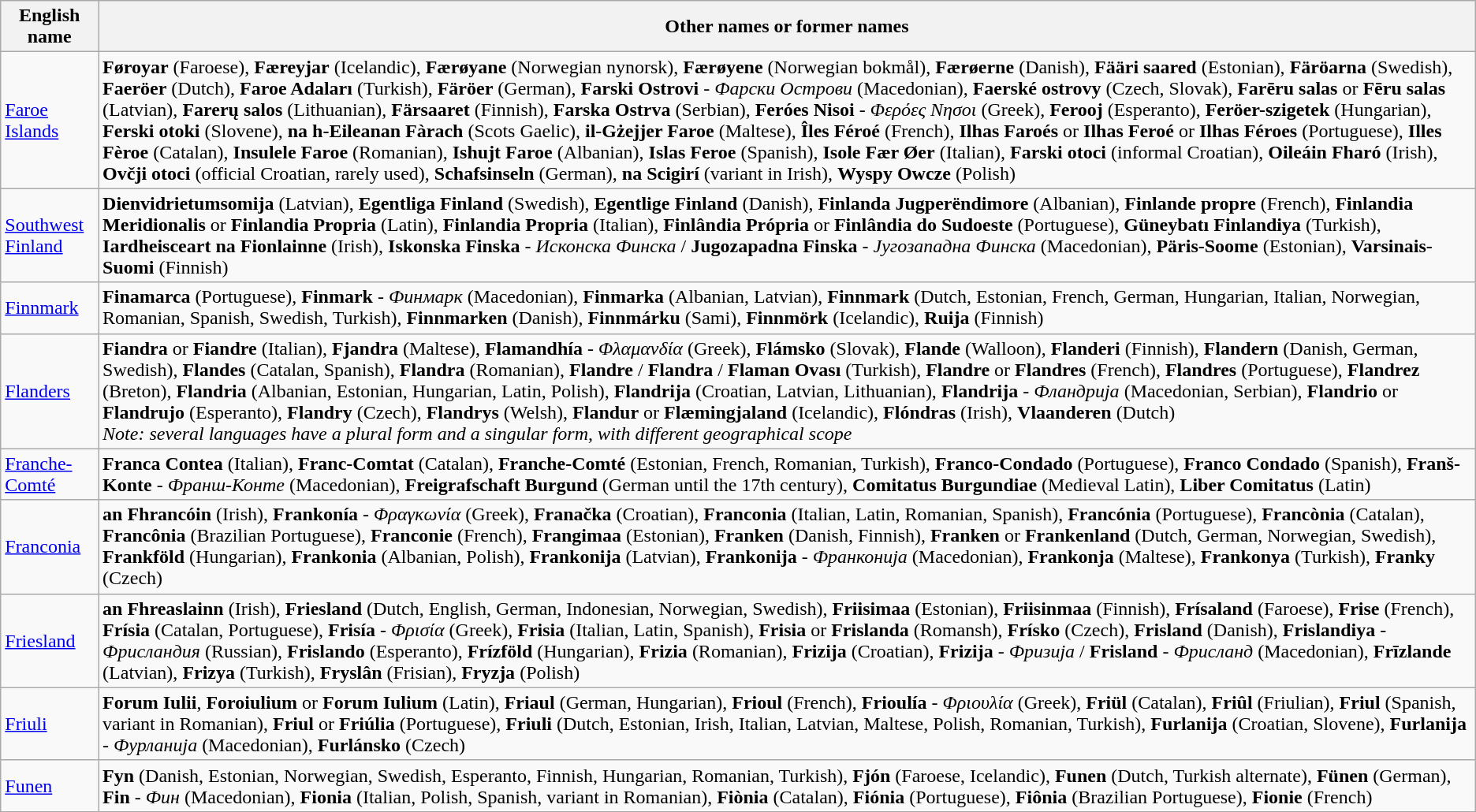<table class="wikitable">
<tr>
<th>English name</th>
<th>Other names or former names</th>
</tr>
<tr>
<td><a href='#'>Faroe Islands</a></td>
<td><strong>Føroyar</strong> (Faroese), <strong>Færeyjar</strong> (Icelandic), <strong>Færøyane</strong> (Norwegian nynorsk), <strong>Færøyene</strong> (Norwegian bokmål), <strong>Færøerne</strong> (Danish), <strong>Fääri saared</strong> (Estonian), <strong>Färöarna</strong> (Swedish), <strong>Faeröer</strong> (Dutch), <strong>Faroe Adaları</strong> (Turkish), <strong>Färöer</strong> (German), <strong>Farski Ostrovi</strong> - <em>Фарски Острови</em> (Macedonian), <strong>Faerské ostrovy</strong> (Czech, Slovak), <strong>Farēru salas</strong> or <strong>Fēru salas</strong> (Latvian), <strong>Farerų salos</strong> (Lithuanian), <strong>Färsaaret</strong> (Finnish), <strong>Farska Ostrva</strong> (Serbian), <strong>Feróes Nisoi</strong> - <em>Φερόες Νησοι</em> (Greek), <strong>Ferooj</strong> (Esperanto), <strong>Feröer-szigetek</strong> (Hungarian), <strong>Ferski otoki</strong> (Slovene), <strong>na h-Eileanan Fàrach</strong> (Scots Gaelic), <strong>il-Gżejjer Faroe</strong> (Maltese), <strong>Îles Féroé</strong> (French), <strong>Ilhas Faroés</strong> or <strong>Ilhas Feroé</strong> or <strong>Ilhas Féroes</strong> (Portuguese), <strong>Illes Fèroe</strong> (Catalan), <strong>Insulele Faroe</strong> (Romanian), <strong>Ishujt Faroe</strong> (Albanian), <strong>Islas Feroe</strong> (Spanish), <strong>Isole Fær Øer</strong> (Italian), <strong>Farski otoci</strong> (informal Croatian), <strong>Oileáin Fharó</strong> (Irish), <strong>Ovčji otoci</strong> (official Croatian, rarely used), <strong>Schafsinseln</strong> (German), <strong>na Scigirí</strong> (variant in Irish), <strong>Wyspy Owcze</strong> (Polish)</td>
</tr>
<tr>
<td><a href='#'>Southwest Finland</a></td>
<td><strong>Dienvidrietumsomija</strong> (Latvian), <strong>Egentliga Finland</strong> (Swedish), <strong>Egentlige Finland</strong> (Danish), <strong>Finlanda Jugperëndimore</strong> (Albanian), <strong>Finlande propre</strong> (French), <strong>Finlandia Meridionalis</strong> or <strong>Finlandia Propria</strong> (Latin), <strong>Finlandia Propria</strong> (Italian), <strong>Finlândia Própria</strong> or <strong>Finlândia do Sudoeste</strong> (Portuguese), <strong>Güneybatı Finlandiya</strong> (Turkish), <strong>Iardheisceart na Fionlainne</strong> (Irish), <strong>Iskonska Finska</strong> - <em>Исконска Финска</em> / <strong>Jugozapadna Finska</strong> - <em>Југозападна Финска</em> (Macedonian), <strong>Päris-Soome</strong> (Estonian), <strong>Varsinais-Suomi</strong> (Finnish)</td>
</tr>
<tr>
<td><a href='#'>Finnmark</a></td>
<td><strong>Finamarca</strong> (Portuguese), <strong>Finmark</strong> - <em>Финмарк</em> (Macedonian), <strong>Finmarka</strong> (Albanian, Latvian), <strong>Finnmark</strong> (Dutch, Estonian, French, German, Hungarian, Italian, Norwegian, Romanian, Spanish, Swedish, Turkish), <strong>Finnmarken</strong> (Danish), <strong>Finnmárku</strong> (Sami),  <strong>Finnmörk</strong> (Icelandic), <strong>Ruija</strong> (Finnish)</td>
</tr>
<tr>
<td><a href='#'>Flanders</a></td>
<td><strong>Fiandra</strong> or <strong>Fiandre</strong> (Italian), <strong>Fjandra</strong> (Maltese), <strong>Flamandhía</strong> - <em>Φλαμανδία</em> (Greek), <strong>Flámsko</strong> (Slovak), <strong>Flande</strong> (Walloon), <strong>Flanderi</strong> (Finnish), <strong>Flandern</strong> (Danish, German, Swedish), <strong>Flandes</strong> (Catalan, Spanish), <strong>Flandra</strong> (Romanian), <strong>Flandre</strong> / <strong>Flandra</strong> / <strong>Flaman Ovası</strong> (Turkish), <strong>Flandre</strong> or <strong>Flandres</strong> (French), <strong>Flandres</strong> (Portuguese), <strong>Flandrez</strong> (Breton), <strong>Flandria</strong> (Albanian, Estonian, Hungarian, Latin, Polish), <strong>Flandrija</strong> (Croatian, Latvian, Lithuanian), <strong>Flandrija</strong> - <em>Фландрија</em> (Macedonian, Serbian), <strong>Flandrio</strong> or <strong>Flandrujo</strong> (Esperanto), <strong>Flandry</strong> (Czech), <strong>Flandrys</strong> (Welsh), <strong>Flandur</strong> or <strong>Flæmingjaland</strong> (Icelandic), <strong>Flóndras</strong> (Irish), <strong>Vlaanderen</strong> (Dutch)<br><em>Note: several languages have a plural form and a singular form, with different geographical scope</em></td>
</tr>
<tr>
<td><a href='#'>Franche-Comté</a></td>
<td><strong>Franca Contea</strong> (Italian), <strong>Franc-Comtat</strong> (Catalan), <strong>Franche-Comté</strong> (Estonian, French, Romanian, Turkish), <strong>Franco-Condado</strong> (Portuguese), <strong>Franco Condado</strong> (Spanish), <strong>Franš-Konte</strong> - <em>Франш-Конте</em> (Macedonian), <strong>Freigrafschaft Burgund</strong> (German until the 17th century), <strong>Comitatus Burgundiae</strong> (Medieval Latin), <strong>Liber Comitatus</strong> (Latin)</td>
</tr>
<tr>
<td><a href='#'>Franconia</a></td>
<td><strong>an Fhrancóin</strong> (Irish), <strong>Frankonía</strong> - <em>Φραγκωνία</em> (Greek), <strong>Franačka</strong> (Croatian), <strong>Franconia</strong> (Italian, Latin, Romanian, Spanish), <strong>Francónia</strong> (Portuguese), <strong>Francònia</strong> (Catalan), <strong>Francônia</strong> (Brazilian Portuguese), <strong>Franconie</strong> (French), <strong>Frangimaa</strong> (Estonian), <strong>Franken</strong> (Danish, Finnish), <strong>Franken</strong> or <strong>Frankenland</strong> (Dutch, German, Norwegian, Swedish), <strong>Frankföld</strong> (Hungarian), <strong>Frankonia</strong> (Albanian, Polish), <strong>Frankonija</strong> (Latvian), <strong>Frankonija</strong> - <em>Франконија</em> (Macedonian), <strong>Frankonja</strong> (Maltese), <strong>Frankonya</strong> (Turkish), <strong>Franky</strong> (Czech)</td>
</tr>
<tr>
<td><a href='#'>Friesland</a></td>
<td><strong>an Fhreaslainn</strong> (Irish), <strong>Friesland</strong> (Dutch, English, German, Indonesian, Norwegian, Swedish), <strong>Friisimaa</strong> (Estonian), <strong>Friisinmaa</strong> (Finnish), <strong>Frísaland</strong> (Faroese), <strong>Frise</strong> (French), <strong>Frísia</strong> (Catalan, Portuguese), <strong>Frisía</strong> - <em>Φρισία</em> (Greek), <strong>Frisia</strong> (Italian, Latin, Spanish), <strong>Frisia</strong> or <strong>Frislanda</strong> (Romansh), <strong>Frísko</strong> (Czech), <strong>Frisland</strong> (Danish), <strong>Frislandiya</strong> - <em>Фрисландия</em> (Russian), <strong>Frislando</strong> (Esperanto), <strong>Frízföld</strong> (Hungarian), <strong>Frizia</strong> (Romanian), <strong>Frizija</strong> (Croatian), <strong>Frizija</strong>  - <em>Фризија</em> / <strong>Frisland</strong> - <em>Фрисланд</em> (Macedonian), <strong>Frīzlande</strong> (Latvian), <strong>Frizya</strong> (Turkish), <strong>Fryslân</strong> (Frisian), <strong>Fryzja</strong> (Polish)</td>
</tr>
<tr>
<td><a href='#'>Friuli</a></td>
<td><strong>Forum Iulii</strong>, <strong>Foroiulium</strong> or  <strong>Forum Iulium</strong> (Latin), <strong>Friaul</strong> (German, Hungarian), <strong>Frioul</strong> (French), <strong>Frioulía</strong> - <em>Φριουλία</em> (Greek), <strong>Friül</strong> (Catalan), <strong>Friûl</strong> (Friulian), <strong>Friul</strong> (Spanish, variant in Romanian), <strong>Friul</strong> or <strong>Friúlia</strong> (Portuguese), <strong>Friuli</strong> (Dutch, Estonian, Irish, Italian, Latvian, Maltese, Polish, Romanian, Turkish), <strong>Furlanija</strong> (Croatian, Slovene), <strong>Furlanija</strong> - <em>Фурланија</em> (Macedonian), <strong>Furlánsko</strong> (Czech)</td>
</tr>
<tr>
<td><a href='#'>Funen</a></td>
<td><strong>Fyn</strong> (Danish, Estonian, Norwegian, Swedish, Esperanto, Finnish, Hungarian, Romanian, Turkish), <strong>Fjón</strong> (Faroese, Icelandic), <strong>Funen</strong> (Dutch, Turkish alternate), <strong>Fünen</strong> (German), <strong>Fin</strong> - <em>Фин</em> (Macedonian), <strong>Fionia</strong> (Italian, Polish, Spanish, variant in Romanian), <strong>Fiònia</strong> (Catalan), <strong>Fiónia</strong> (Portuguese), <strong>Fiônia</strong> (Brazilian Portuguese), <strong>Fionie</strong> (French)</td>
</tr>
</table>
